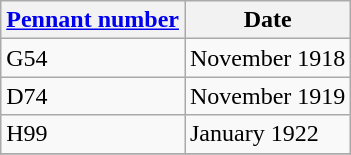<table class="wikitable" style="text-align:left">
<tr>
<th scope="col"><a href='#'>Pennant number</a></th>
<th>Date</th>
</tr>
<tr>
<td scope="row">G54</td>
<td>November 1918</td>
</tr>
<tr>
<td scope="row">D74</td>
<td>November 1919</td>
</tr>
<tr>
<td scope="row">H99</td>
<td>January 1922</td>
</tr>
<tr>
</tr>
</table>
